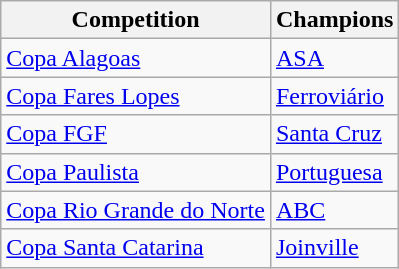<table class="wikitable">
<tr>
<th>Competition</th>
<th>Champions</th>
</tr>
<tr>
<td><a href='#'>Copa Alagoas</a></td>
<td><a href='#'>ASA</a></td>
</tr>
<tr>
<td><a href='#'>Copa Fares Lopes</a></td>
<td><a href='#'>Ferroviário</a></td>
</tr>
<tr>
<td><a href='#'>Copa FGF</a></td>
<td><a href='#'>Santa Cruz</a></td>
</tr>
<tr>
<td><a href='#'>Copa Paulista</a></td>
<td><a href='#'>Portuguesa</a></td>
</tr>
<tr>
<td><a href='#'>Copa Rio Grande do Norte</a></td>
<td><a href='#'>ABC</a></td>
</tr>
<tr>
<td><a href='#'>Copa Santa Catarina</a></td>
<td><a href='#'>Joinville</a></td>
</tr>
</table>
